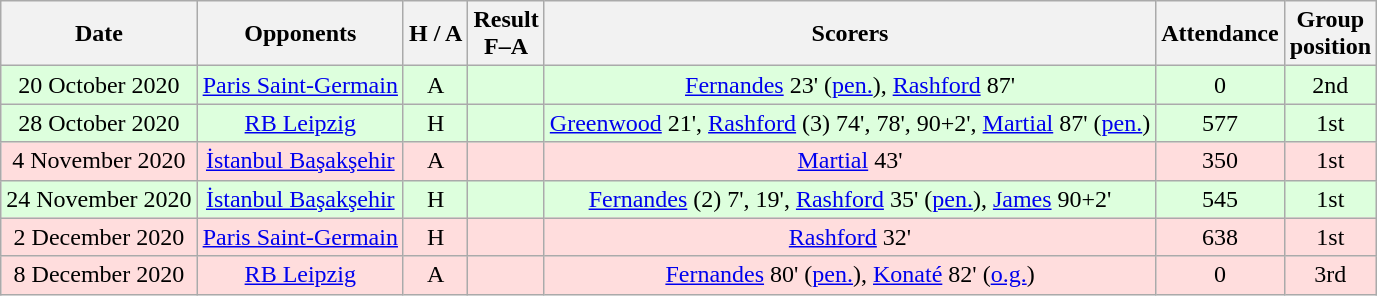<table class="wikitable" style="text-align:center">
<tr>
<th>Date</th>
<th>Opponents</th>
<th>H / A</th>
<th>Result<br>F–A</th>
<th>Scorers</th>
<th>Attendance</th>
<th>Group<br>position</th>
</tr>
<tr style="background:#ddffdd">
<td>20 October 2020</td>
<td><a href='#'>Paris Saint-Germain</a></td>
<td>A</td>
<td></td>
<td><a href='#'>Fernandes</a> 23' (<a href='#'>pen.</a>), <a href='#'>Rashford</a> 87'</td>
<td>0</td>
<td>2nd</td>
</tr>
<tr style="background:#ddffdd">
<td>28 October 2020</td>
<td><a href='#'>RB Leipzig</a></td>
<td>H</td>
<td></td>
<td><a href='#'>Greenwood</a> 21', <a href='#'>Rashford</a> (3) 74', 78', 90+2', <a href='#'>Martial</a> 87' (<a href='#'>pen.</a>)</td>
<td>577</td>
<td>1st</td>
</tr>
<tr style="background:#ffdddd">
<td>4 November 2020</td>
<td><a href='#'>İstanbul Başakşehir</a></td>
<td>A</td>
<td></td>
<td><a href='#'>Martial</a> 43'</td>
<td>350</td>
<td>1st</td>
</tr>
<tr style="background:#ddffdd">
<td>24 November 2020</td>
<td><a href='#'>İstanbul Başakşehir</a></td>
<td>H</td>
<td></td>
<td><a href='#'>Fernandes</a> (2) 7', 19', <a href='#'>Rashford</a> 35' (<a href='#'>pen.</a>), <a href='#'>James</a> 90+2'</td>
<td>545</td>
<td>1st</td>
</tr>
<tr style="background:#ffdddd">
<td>2 December 2020</td>
<td><a href='#'>Paris Saint-Germain</a></td>
<td>H</td>
<td></td>
<td><a href='#'>Rashford</a> 32'</td>
<td>638</td>
<td>1st</td>
</tr>
<tr style="background:#ffdddd">
<td>8 December 2020</td>
<td><a href='#'>RB Leipzig</a></td>
<td>A</td>
<td></td>
<td><a href='#'>Fernandes</a> 80' (<a href='#'>pen.</a>), <a href='#'>Konaté</a> 82' (<a href='#'>o.g.</a>)</td>
<td>0</td>
<td>3rd</td>
</tr>
</table>
